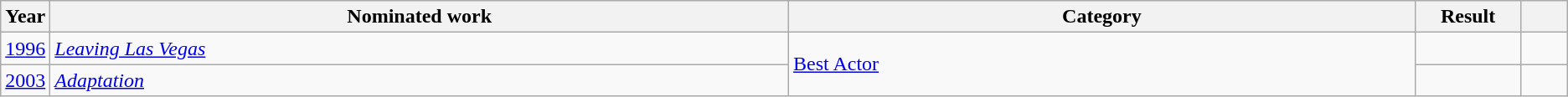<table class="wikitable sortable">
<tr>
<th scope="col" style="width:1em;">Year</th>
<th scope="col" style="width:39em;">Nominated work</th>
<th scope="col" style="width:33em;">Category</th>
<th scope="col" style="width:5em;">Result</th>
<th scope="col" style="width:2em;" class="unsortable"></th>
</tr>
<tr>
<td><a href='#'>1996</a></td>
<td><em><a href='#'>Leaving Las Vegas</a></em></td>
<td rowspan="2"><a href='#'>Best Actor</a></td>
<td></td>
<td style="text-align:center;"></td>
</tr>
<tr>
<td><a href='#'>2003</a></td>
<td><em><a href='#'>Adaptation</a></em></td>
<td></td>
<td style="text-align:center;"></td>
</tr>
</table>
